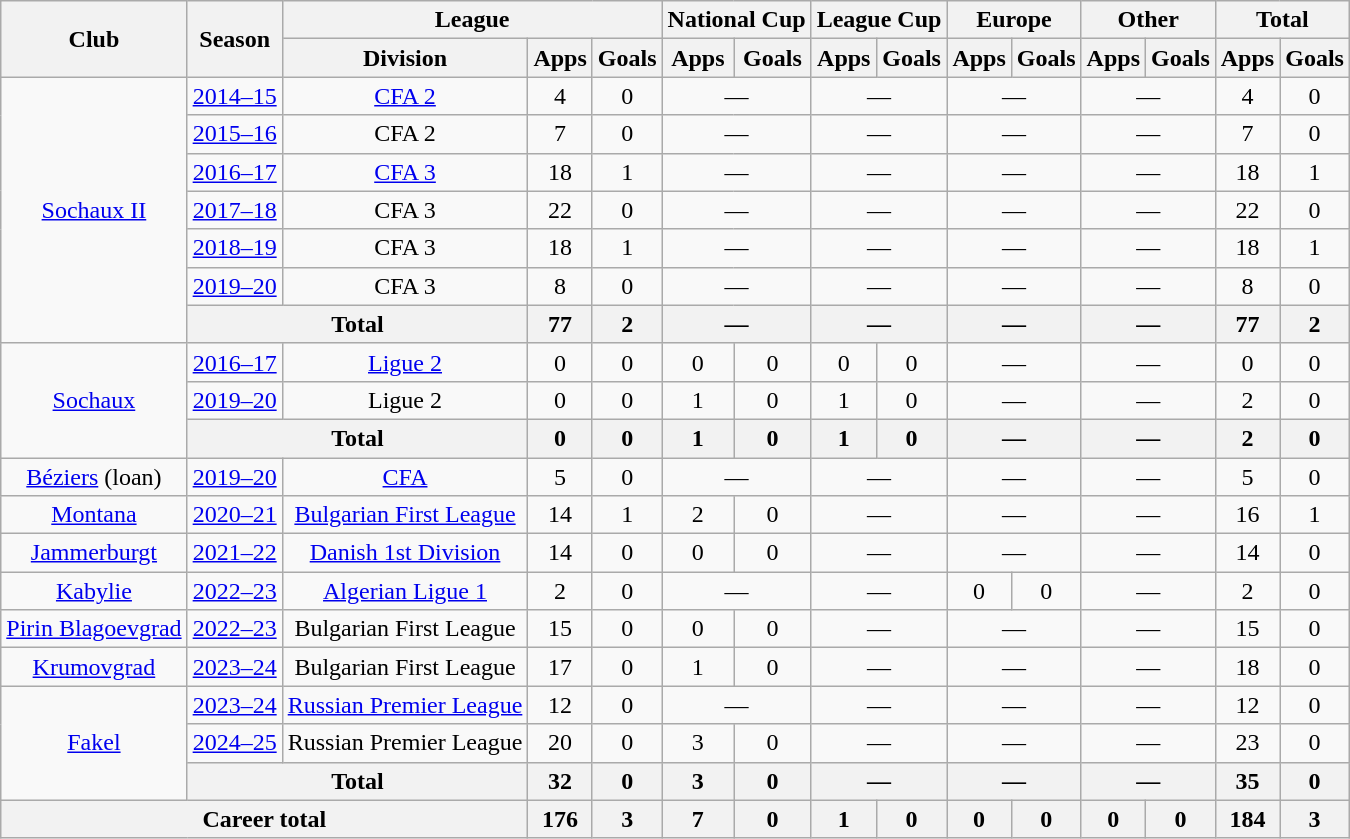<table class="wikitable" style="text-align: center;">
<tr>
<th rowspan="2">Club</th>
<th rowspan="2">Season</th>
<th colspan="3">League</th>
<th colspan="2">National Cup</th>
<th colspan="2">League Cup</th>
<th colspan="2">Europe</th>
<th colspan="2">Other</th>
<th colspan="2">Total</th>
</tr>
<tr>
<th>Division</th>
<th>Apps</th>
<th>Goals</th>
<th>Apps</th>
<th>Goals</th>
<th>Apps</th>
<th>Goals</th>
<th>Apps</th>
<th>Goals</th>
<th>Apps</th>
<th>Goals</th>
<th>Apps</th>
<th>Goals</th>
</tr>
<tr>
<td rowspan="7"><a href='#'>Sochaux II</a></td>
<td><a href='#'>2014–15</a></td>
<td><a href='#'>CFA 2</a></td>
<td>4</td>
<td>0</td>
<td colspan="2">—</td>
<td colspan="2">—</td>
<td colspan="2">—</td>
<td colspan="2">—</td>
<td>4</td>
<td>0</td>
</tr>
<tr>
<td><a href='#'>2015–16</a></td>
<td>CFA 2</td>
<td>7</td>
<td>0</td>
<td colspan="2">—</td>
<td colspan="2">—</td>
<td colspan="2">—</td>
<td colspan="2">—</td>
<td>7</td>
<td>0</td>
</tr>
<tr>
<td><a href='#'>2016–17</a></td>
<td><a href='#'>CFA 3</a></td>
<td>18</td>
<td>1</td>
<td colspan="2">—</td>
<td colspan="2">—</td>
<td colspan="2">—</td>
<td colspan="2">—</td>
<td>18</td>
<td>1</td>
</tr>
<tr>
<td><a href='#'>2017–18</a></td>
<td>CFA 3</td>
<td>22</td>
<td>0</td>
<td colspan="2">—</td>
<td colspan="2">—</td>
<td colspan="2">—</td>
<td colspan="2">—</td>
<td>22</td>
<td>0</td>
</tr>
<tr>
<td><a href='#'>2018–19</a></td>
<td>CFA 3</td>
<td>18</td>
<td>1</td>
<td colspan="2">—</td>
<td colspan="2">—</td>
<td colspan="2">—</td>
<td colspan="2">—</td>
<td>18</td>
<td>1</td>
</tr>
<tr>
<td><a href='#'>2019–20</a></td>
<td>CFA 3</td>
<td>8</td>
<td>0</td>
<td colspan="2">—</td>
<td colspan="2">—</td>
<td colspan="2">—</td>
<td colspan="2">—</td>
<td>8</td>
<td>0</td>
</tr>
<tr>
<th colspan="2">Total</th>
<th>77</th>
<th>2</th>
<th colspan="2">—</th>
<th colspan="2">—</th>
<th colspan="2">—</th>
<th colspan="2">—</th>
<th>77</th>
<th>2</th>
</tr>
<tr>
<td rowspan="3"><a href='#'>Sochaux</a></td>
<td><a href='#'>2016–17</a></td>
<td><a href='#'>Ligue 2</a></td>
<td>0</td>
<td>0</td>
<td>0</td>
<td>0</td>
<td>0</td>
<td>0</td>
<td colspan="2">—</td>
<td colspan="2">—</td>
<td>0</td>
<td>0</td>
</tr>
<tr>
<td><a href='#'>2019–20</a></td>
<td>Ligue 2</td>
<td>0</td>
<td>0</td>
<td>1</td>
<td>0</td>
<td>1</td>
<td>0</td>
<td colspan="2">—</td>
<td colspan="2">—</td>
<td>2</td>
<td>0</td>
</tr>
<tr>
<th colspan="2">Total</th>
<th>0</th>
<th>0</th>
<th>1</th>
<th>0</th>
<th>1</th>
<th>0</th>
<th colspan="2">—</th>
<th colspan="2">—</th>
<th>2</th>
<th>0</th>
</tr>
<tr>
<td><a href='#'>Béziers</a> (loan)</td>
<td><a href='#'>2019–20</a></td>
<td><a href='#'>CFA</a></td>
<td>5</td>
<td>0</td>
<td colspan="2">—</td>
<td colspan="2">—</td>
<td colspan="2">—</td>
<td colspan="2">—</td>
<td>5</td>
<td>0</td>
</tr>
<tr>
<td><a href='#'>Montana</a></td>
<td><a href='#'>2020–21</a></td>
<td><a href='#'>Bulgarian First League</a></td>
<td>14</td>
<td>1</td>
<td>2</td>
<td>0</td>
<td colspan="2">—</td>
<td colspan="2">—</td>
<td colspan="2">—</td>
<td>16</td>
<td>1</td>
</tr>
<tr>
<td><a href='#'>Jammerburgt</a></td>
<td><a href='#'>2021–22</a></td>
<td><a href='#'>Danish 1st Division</a></td>
<td>14</td>
<td>0</td>
<td>0</td>
<td>0</td>
<td colspan="2">—</td>
<td colspan="2">—</td>
<td colspan="2">—</td>
<td>14</td>
<td>0</td>
</tr>
<tr>
<td><a href='#'>Kabylie</a></td>
<td><a href='#'>2022–23</a></td>
<td><a href='#'>Algerian Ligue 1</a></td>
<td>2</td>
<td>0</td>
<td colspan="2">—</td>
<td colspan="2">—</td>
<td>0</td>
<td>0</td>
<td colspan="2">—</td>
<td>2</td>
<td>0</td>
</tr>
<tr>
<td><a href='#'>Pirin Blagoevgrad</a></td>
<td><a href='#'>2022–23</a></td>
<td>Bulgarian First League</td>
<td>15</td>
<td>0</td>
<td>0</td>
<td>0</td>
<td colspan="2">—</td>
<td colspan="2">—</td>
<td colspan="2">—</td>
<td>15</td>
<td>0</td>
</tr>
<tr>
<td><a href='#'>Krumovgrad</a></td>
<td><a href='#'>2023–24</a></td>
<td>Bulgarian First League</td>
<td>17</td>
<td>0</td>
<td>1</td>
<td>0</td>
<td colspan="2">—</td>
<td colspan="2">—</td>
<td colspan="2">—</td>
<td>18</td>
<td>0</td>
</tr>
<tr>
<td rowspan="3"><a href='#'>Fakel</a></td>
<td><a href='#'>2023–24</a></td>
<td><a href='#'>Russian Premier League</a></td>
<td>12</td>
<td>0</td>
<td colspan="2">—</td>
<td colspan="2">—</td>
<td colspan="2">—</td>
<td colspan="2">—</td>
<td>12</td>
<td>0</td>
</tr>
<tr>
<td><a href='#'>2024–25</a></td>
<td>Russian Premier League</td>
<td>20</td>
<td>0</td>
<td>3</td>
<td>0</td>
<td colspan="2">—</td>
<td colspan="2">—</td>
<td colspan="2">—</td>
<td>23</td>
<td>0</td>
</tr>
<tr>
<th colspan="2">Total</th>
<th>32</th>
<th>0</th>
<th>3</th>
<th>0</th>
<th colspan="2">—</th>
<th colspan="2">—</th>
<th colspan="2">—</th>
<th>35</th>
<th>0</th>
</tr>
<tr>
<th colspan="3">Career total</th>
<th>176</th>
<th>3</th>
<th>7</th>
<th>0</th>
<th>1</th>
<th>0</th>
<th>0</th>
<th>0</th>
<th>0</th>
<th>0</th>
<th>184</th>
<th>3</th>
</tr>
</table>
